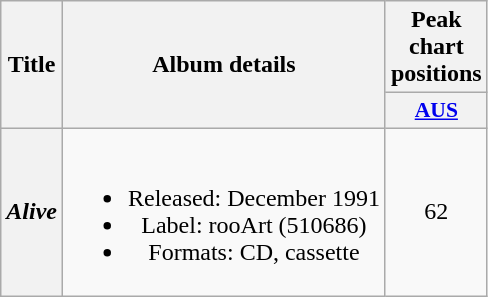<table class="wikitable plainrowheaders" style="text-align:center;" border="1">
<tr>
<th scope="col" rowspan="2">Title</th>
<th scope="col" rowspan="2">Album details</th>
<th scope="col" colspan="1">Peak chart positions</th>
</tr>
<tr>
<th scope="col" style="width:3em;font-size:90%;"><a href='#'>AUS</a><br></th>
</tr>
<tr>
<th scope="row"><em>Alive</em></th>
<td><br><ul><li>Released: December 1991</li><li>Label: rooArt (510686)</li><li>Formats: CD, cassette</li></ul></td>
<td>62</td>
</tr>
</table>
